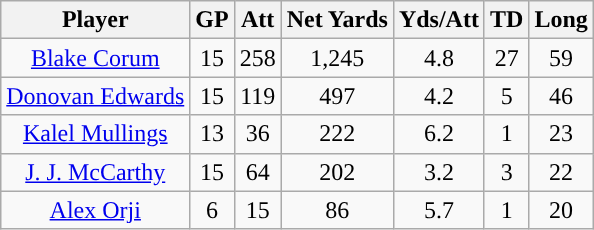<table class="wikitable sortable sortable" style="text-align: center">
<tr align=center>
<th>Player</th>
<th>GP</th>
<th>Att</th>
<th>Net Yards</th>
<th>Yds/Att</th>
<th>TD</th>
<th>Long</th>
</tr>
<tr>
<td><a href='#'>Blake Corum</a></td>
<td>15</td>
<td>258</td>
<td>1,245</td>
<td>4.8</td>
<td>27</td>
<td>59</td>
</tr>
<tr>
<td><a href='#'>Donovan Edwards</a></td>
<td>15</td>
<td>119</td>
<td>497</td>
<td>4.2</td>
<td>5</td>
<td>46</td>
</tr>
<tr>
<td><a href='#'>Kalel Mullings</a></td>
<td>13</td>
<td>36</td>
<td>222</td>
<td>6.2</td>
<td>1</td>
<td>23</td>
</tr>
<tr>
<td><a href='#'>J. J. McCarthy</a></td>
<td>15</td>
<td>64</td>
<td>202</td>
<td>3.2</td>
<td>3</td>
<td>22</td>
</tr>
<tr>
<td><a href='#'>Alex Orji</a></td>
<td>6</td>
<td>15</td>
<td>86</td>
<td>5.7</td>
<td>1</td>
<td>20</td>
</tr>
</table>
